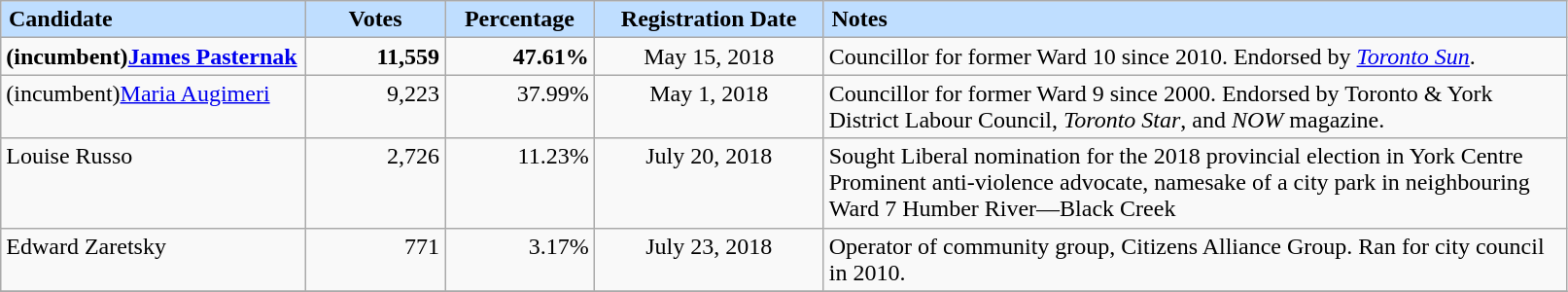<table class="sortable wikitable">
<tr>
<th scope="col" style="background-color:#bfdeff;width:200px;text-align:left;padding-left:5px;">Candidate</th>
<th scope="col" style="background-color:#bfdeff;width:88px;">Votes</th>
<th scope="col" style="background-color:#bfdeff;width:95px;">Percentage</th>
<th scope="col" style="background-color:#bfdeff;width:150px;">Registration Date</th>
<th scope="col" style="background-color:#bfdeff;width:500px;text-align:left;padding-left:5px;">Notes</th>
</tr>
<tr>
<td valign="top"><strong>(incumbent)<a href='#'>James Pasternak</a></strong></td>
<td valign="top" align="right"><strong>11,559</strong></td>
<td valign="top" align="right"><strong> 47.61%</strong></td>
<td valign="top" align="center">May 15, 2018</td>
<td>Councillor for former Ward 10 since 2010. Endorsed by <em><a href='#'>Toronto Sun</a></em>.</td>
</tr>
<tr>
<td valign="top">(incumbent)<a href='#'>Maria Augimeri</a></td>
<td valign="top" align="right">9,223</td>
<td valign="top" align="right">37.99%</td>
<td valign="top" align="center">May 1, 2018</td>
<td>Councillor for former Ward 9 since 2000. Endorsed by Toronto & York District Labour Council, <em>Toronto Star</em>, and <em>NOW</em> magazine.</td>
</tr>
<tr>
<td valign="top">Louise Russo</td>
<td valign="top" align="right">2,726</td>
<td valign="top" align="right">11.23%</td>
<td valign="top" align="center">July 20, 2018</td>
<td>Sought Liberal nomination for the 2018 provincial election in York Centre Prominent anti-violence advocate, namesake of a city park in neighbouring Ward 7 Humber River—Black Creek</td>
</tr>
<tr>
<td valign="top">Edward Zaretsky</td>
<td valign="top" align="right">771</td>
<td valign="top" align="right">3.17%</td>
<td valign="top" align="center">July 23, 2018</td>
<td>Operator of community group, Citizens Alliance Group. Ran for city council in 2010.</td>
</tr>
<tr>
</tr>
</table>
